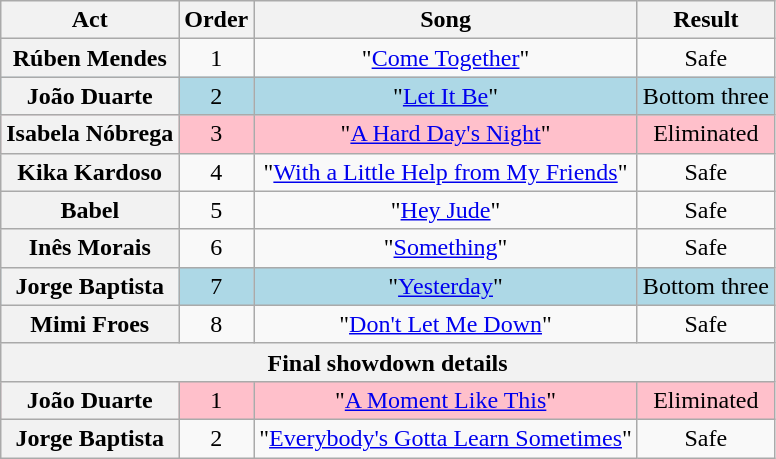<table class="wikitable plainrowheaders" style="text-align:center;">
<tr>
<th scope="col">Act</th>
<th scope="col">Order</th>
<th scope="col">Song</th>
<th scope="col">Result</th>
</tr>
<tr>
<th scope="row">Rúben Mendes</th>
<td>1</td>
<td>"<a href='#'>Come Together</a>"</td>
<td>Safe</td>
</tr>
<tr style="background:lightblue;">
<th scope="row">João Duarte</th>
<td>2</td>
<td>"<a href='#'>Let It Be</a>"</td>
<td>Bottom three</td>
</tr>
<tr style="background:pink;">
<th scope="row">Isabela Nóbrega</th>
<td>3</td>
<td>"<a href='#'>A Hard Day's Night</a>"</td>
<td>Eliminated</td>
</tr>
<tr>
<th scope="row">Kika Kardoso</th>
<td>4</td>
<td>"<a href='#'>With a Little Help from My Friends</a>"</td>
<td>Safe</td>
</tr>
<tr>
<th scope="row">Babel</th>
<td>5</td>
<td>"<a href='#'>Hey Jude</a>"</td>
<td>Safe</td>
</tr>
<tr>
<th scope="row">Inês Morais</th>
<td>6</td>
<td>"<a href='#'>Something</a>"</td>
<td>Safe</td>
</tr>
<tr style="background:lightblue;">
<th scope="row">Jorge Baptista</th>
<td>7</td>
<td>"<a href='#'>Yesterday</a>"</td>
<td>Bottom three</td>
</tr>
<tr>
<th scope="row">Mimi Froes</th>
<td>8</td>
<td>"<a href='#'>Don't Let Me Down</a>"</td>
<td>Safe</td>
</tr>
<tr>
<th colspan="4">Final showdown details</th>
</tr>
<tr style="background:pink;">
<th scope="row">João Duarte</th>
<td>1</td>
<td>"<a href='#'>A Moment Like This</a>"</td>
<td>Eliminated</td>
</tr>
<tr>
<th scope="row">Jorge Baptista</th>
<td>2</td>
<td>"<a href='#'>Everybody's Gotta Learn Sometimes</a>"</td>
<td>Safe</td>
</tr>
</table>
